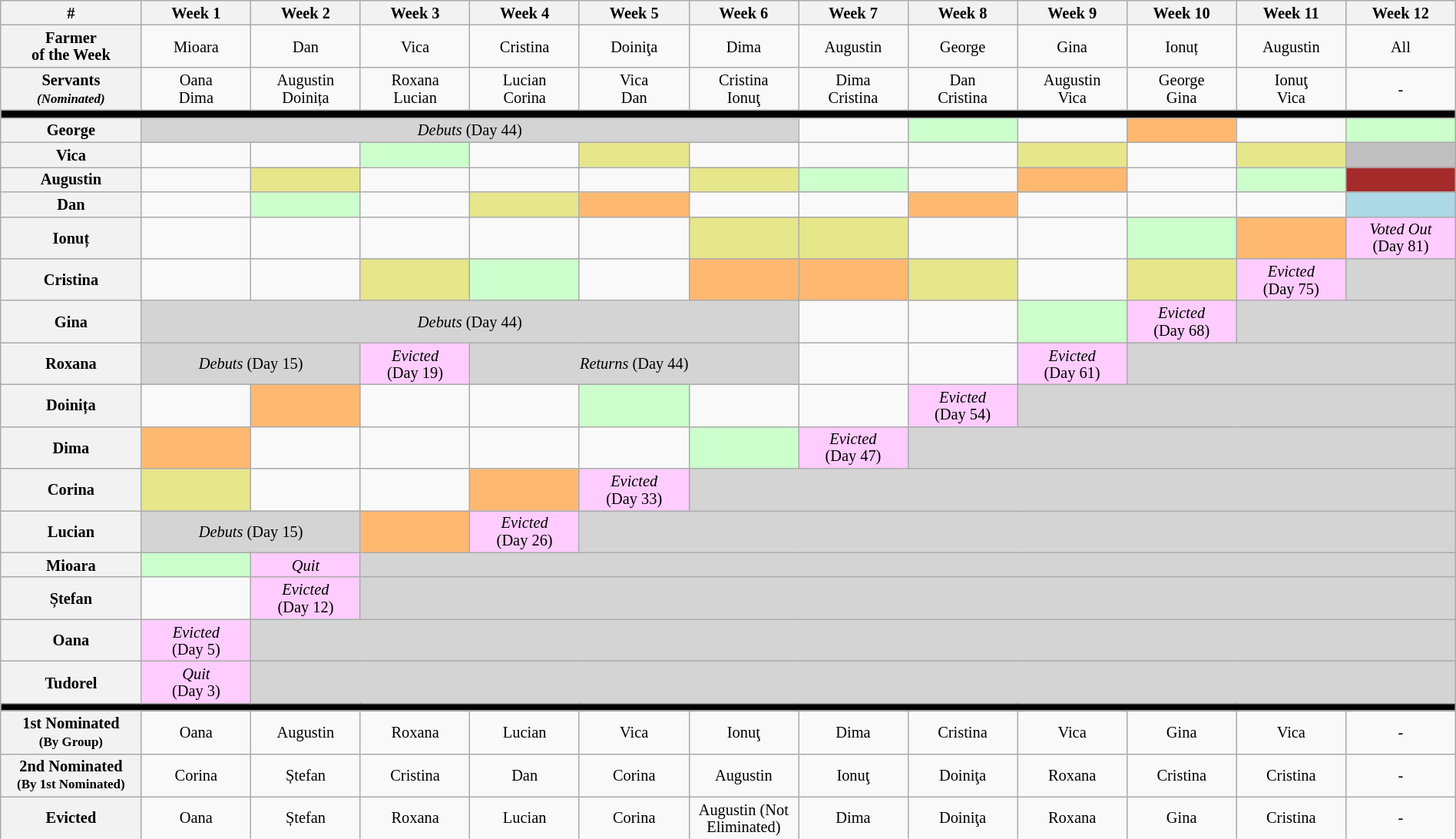<table class="wikitable" style="text-align:center; font-size:85%; width:100%; line-height:15px;">
<tr>
<th style="width: 9%">#</th>
<th style="width:7%">Week 1</th>
<th style="width:7%">Week 2</th>
<th style="width:7%">Week 3</th>
<th style="width:7%">Week 4</th>
<th style="width:7%">Week 5</th>
<th style="width:7%">Week 6</th>
<th style="width:7%">Week 7</th>
<th style="width:7%">Week 8</th>
<th style="width:7%">Week 9</th>
<th style="width:7%">Week 10</th>
<th style="width:7%">Week 11</th>
<th style="width:7%">Week 12</th>
</tr>
<tr>
<th>Farmer<br>of the Week</th>
<td>Mioara</td>
<td>Dan</td>
<td>Vica</td>
<td>Cristina</td>
<td>Doiniţa</td>
<td>Dima</td>
<td>Augustin</td>
<td>George</td>
<td>Gina</td>
<td>Ionuț</td>
<td>Augustin</td>
<td>All</td>
</tr>
<tr>
<th>Servants<br><small><em>(Nominated)</em></small></th>
<td>Oana<br>Dima</td>
<td>Augustin<br>Doinița</td>
<td>Roxana<br>Lucian</td>
<td>Lucian<br>Corina</td>
<td>Vica<br>Dan</td>
<td>Cristina<br>Ionuţ</td>
<td>Dima<br>Cristina</td>
<td>Dan<br>Cristina</td>
<td>Augustin<br>Vica</td>
<td>George<br>Gina</td>
<td>Ionuţ<br>Vica</td>
<td>-</td>
</tr>
<tr>
<th style="background:#000" colspan="13"></th>
</tr>
<tr>
<th>George</th>
<td colspan="6" style="background:#d4d4d4;"><em>Debuts</em> (Day 44)</td>
<td></td>
<td style="background:#cfc;"></td>
<td></td>
<td style="background:#ffb870;"></td>
<td></td>
<td style="background:#cfc;"></td>
</tr>
<tr>
<th>Vica</th>
<td></td>
<td></td>
<td style="background:#cfc;"></td>
<td></td>
<td style="background:#e6e68a;"></td>
<td></td>
<td></td>
<td></td>
<td style="background:#e6e68a;"></td>
<td></td>
<td style="background:#e6e68a;"></td>
<td style="background:silver;"></td>
</tr>
<tr>
<th>Augustin</th>
<td></td>
<td style="background:#e6e68a;"></td>
<td></td>
<td></td>
<td></td>
<td style="background:#e6e68a;"></td>
<td style="background:#cfc;"></td>
<td></td>
<td style="background:#ffb870;"></td>
<td></td>
<td style="background:#cfc;"></td>
<td style="background:brown;"></td>
</tr>
<tr>
<th>Dan</th>
<td></td>
<td style="background:#cfc;"></td>
<td></td>
<td style="background:#e6e68a;"></td>
<td style="background:#ffb870;"></td>
<td></td>
<td></td>
<td style="background:#ffb870;"></td>
<td></td>
<td></td>
<td></td>
<td style="background:#add8e6;"></td>
</tr>
<tr>
<th>Ionuț</th>
<td></td>
<td></td>
<td></td>
<td></td>
<td></td>
<td style="background:#e6e68a;"></td>
<td style="background:#e6e68a;"></td>
<td></td>
<td></td>
<td style="background:#cfc;"></td>
<td style="background:#ffb870;"></td>
<td style="background:#fcf;"><em>Voted Out</em><br>(Day 81)</td>
</tr>
<tr>
<th>Cristina</th>
<td></td>
<td></td>
<td style="background:#e6e68a;"></td>
<td style="background:#cfc;"></td>
<td></td>
<td style="background:#ffb870;"></td>
<td style="background:#ffb870;"></td>
<td style="background:#e6e68a;"></td>
<td></td>
<td style="background:#e6e68a;"></td>
<td style="background:#fcf;"><em>Evicted</em><br>(Day 75)</td>
<td style="background:#d4d4d4;"></td>
</tr>
<tr>
<th>Gina</th>
<td colspan="6" style="background:#d4d4d4;"><em>Debuts</em> (Day 44)</td>
<td></td>
<td></td>
<td style="background:#cfc;"></td>
<td style="background:#fcf;"><em>Evicted</em><br>(Day 68)</td>
<td colspan="2" style="background:#d4d4d4;"></td>
</tr>
<tr>
<th>Roxana</th>
<td colspan="2" style="background:#d4d4d4;"><em>Debuts</em> (Day 15)</td>
<td style="background:#fcf;"><em>Evicted</em><br>(Day 19)</td>
<td colspan="3" style="background:#d4d4d4;"><em>Returns</em> (Day 44)</td>
<td></td>
<td></td>
<td style="background:#fcf;"><em>Evicted</em><br>(Day 61)</td>
<td colspan="3" style="background:#d4d4d4;"></td>
</tr>
<tr>
<th>Doinița</th>
<td></td>
<td style="background:#ffb870;"></td>
<td></td>
<td></td>
<td style="background:#cfc;"></td>
<td></td>
<td></td>
<td style="background:#fcf;"><em>Evicted</em><br>(Day 54)</td>
<td colspan="4" style="background:#d4d4d4;"></td>
</tr>
<tr>
<th>Dima</th>
<td style="background:#ffb870;"></td>
<td></td>
<td></td>
<td></td>
<td></td>
<td style="background:#cfc;"></td>
<td style="background:#fcf;"><em>Evicted</em><br>(Day 47)</td>
<td colspan="5" style="background:#d4d4d4;"></td>
</tr>
<tr>
<th>Corina</th>
<td style="background:#e6e68a;"></td>
<td></td>
<td></td>
<td style="background:#ffb870;"></td>
<td style="background:#fcf;"><em>Evicted</em><br>(Day 33)</td>
<td colspan="7" style="background:#d4d4d4;"></td>
</tr>
<tr>
<th>Lucian</th>
<td colspan="2" style="background:#d4d4d4;"><em>Debuts</em> (Day 15)</td>
<td style="background:#ffb870;"></td>
<td style="background:#fcf;"><em>Evicted</em><br>(Day 26)</td>
<td colspan="8" style="background:#d4d4d4;"></td>
</tr>
<tr>
<th>Mioara</th>
<td style="background:#cfc;"></td>
<td style="background:#fcf;"><em>Quit</em><br></td>
<td colspan="10" style="background:#d4d4d4;"></td>
</tr>
<tr>
<th>Ștefan</th>
<td></td>
<td style="background:#fcf;"><em>Evicted</em><br>(Day 12)</td>
<td colspan="10" style="background:#d4d4d4;"></td>
</tr>
<tr>
<th>Oana</th>
<td style="background:#fcf;"><em>Evicted</em><br>(Day 5)</td>
<td colspan="11" style="background:#d4d4d4;"></td>
</tr>
<tr>
<th>Tudorel</th>
<td style="background:#fcf;"><em>Quit</em><br>(Day 3)</td>
<td colspan="11" style="background:#d4d4d4;"></td>
</tr>
<tr>
<th style="background:#000" colspan="13"></th>
</tr>
<tr>
<th>1st Nominated<br><small>(By Group)</small></th>
<td>Oana</td>
<td>Augustin</td>
<td>Roxana</td>
<td>Lucian</td>
<td>Vica</td>
<td>Ionuţ</td>
<td>Dima</td>
<td>Cristina</td>
<td>Vica</td>
<td>Gina</td>
<td>Vica</td>
<td>-</td>
</tr>
<tr>
<th>2nd Nominated<br><small>(By 1st Nominated)</small></th>
<td>Corina</td>
<td>Ștefan</td>
<td>Cristina</td>
<td>Dan</td>
<td>Corina</td>
<td>Augustin</td>
<td>Ionuţ</td>
<td>Doiniţa</td>
<td>Roxana</td>
<td>Cristina</td>
<td>Cristina</td>
<td>-</td>
</tr>
<tr>
<th>Evicted</th>
<td>Oana</td>
<td>Ștefan</td>
<td>Roxana</td>
<td>Lucian</td>
<td>Corina</td>
<td>Augustin (Not Eliminated)</td>
<td>Dima</td>
<td>Doiniţa</td>
<td>Roxana</td>
<td>Gina</td>
<td>Cristina</td>
<td>-</td>
</tr>
</table>
